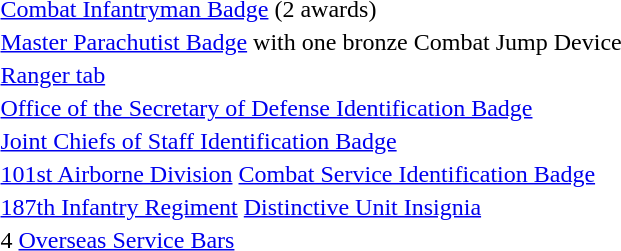<table>
<tr>
<td></td>
<td><a href='#'>Combat Infantryman Badge</a> (2 awards)</td>
</tr>
<tr>
<td></td>
<td><a href='#'>Master Parachutist Badge</a> with one bronze Combat Jump Device</td>
</tr>
<tr>
<td></td>
<td><a href='#'>Ranger tab</a></td>
</tr>
<tr>
<td></td>
<td><a href='#'>Office of the Secretary of Defense Identification Badge</a></td>
</tr>
<tr>
<td></td>
<td><a href='#'>Joint Chiefs of Staff Identification Badge</a></td>
</tr>
<tr>
<td></td>
<td><a href='#'>101st Airborne Division</a> <a href='#'>Combat Service Identification Badge</a></td>
</tr>
<tr>
<td></td>
<td><a href='#'>187th Infantry Regiment</a> <a href='#'>Distinctive Unit Insignia</a></td>
</tr>
<tr>
<td></td>
<td>4 <a href='#'>Overseas Service Bars</a></td>
</tr>
</table>
